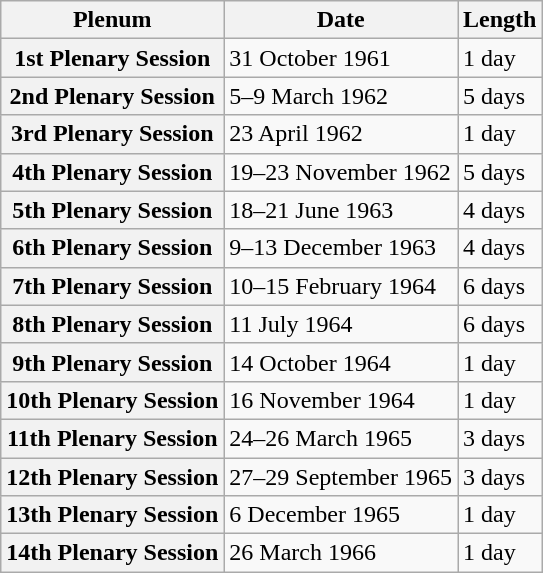<table class="wikitable sortable plainrowheaders">
<tr>
<th scope="col">Plenum</th>
<th scope="col">Date</th>
<th scope="col">Length</th>
</tr>
<tr>
<th scope="row">1st Plenary Session</th>
<td data-sort-value="1">31 October 1961</td>
<td>1 day</td>
</tr>
<tr>
<th scope="row">2nd Plenary Session</th>
<td data-sort-value="2">5–9 March 1962</td>
<td>5 days</td>
</tr>
<tr>
<th scope="row">3rd Plenary Session</th>
<td data-sort-value="3">23 April 1962</td>
<td>1 day</td>
</tr>
<tr>
<th scope="row">4th Plenary Session</th>
<td data-sort-value="4">19–23 November 1962</td>
<td>5 days</td>
</tr>
<tr>
<th scope="row">5th Plenary Session</th>
<td data-sort-value="5">18–21 June 1963</td>
<td>4 days</td>
</tr>
<tr>
<th scope="row">6th Plenary Session</th>
<td data-sort-value="6">9–13 December 1963</td>
<td>4 days</td>
</tr>
<tr>
<th scope="row">7th Plenary Session</th>
<td data-sort-value="7">10–15 February 1964</td>
<td>6 days</td>
</tr>
<tr>
<th scope="row">8th Plenary Session</th>
<td data-sort-value="8">11 July 1964</td>
<td>6 days</td>
</tr>
<tr>
<th scope="row">9th Plenary Session</th>
<td data-sort-value="9">14 October 1964</td>
<td>1 day</td>
</tr>
<tr>
<th scope="row">10th Plenary Session</th>
<td data-sort-value="10">16 November 1964</td>
<td>1 day</td>
</tr>
<tr>
<th scope="row">11th Plenary Session</th>
<td data-sort-value="11">24–26 March 1965</td>
<td>3 days</td>
</tr>
<tr>
<th scope="row">12th Plenary Session</th>
<td data-sort-value="12">27–29 September 1965</td>
<td>3 days</td>
</tr>
<tr>
<th scope="row">13th Plenary Session</th>
<td data-sort-value="13">6 December 1965</td>
<td>1 day</td>
</tr>
<tr>
<th scope="row">14th Plenary Session</th>
<td data-sort-value="14">26 March 1966</td>
<td>1 day</td>
</tr>
</table>
